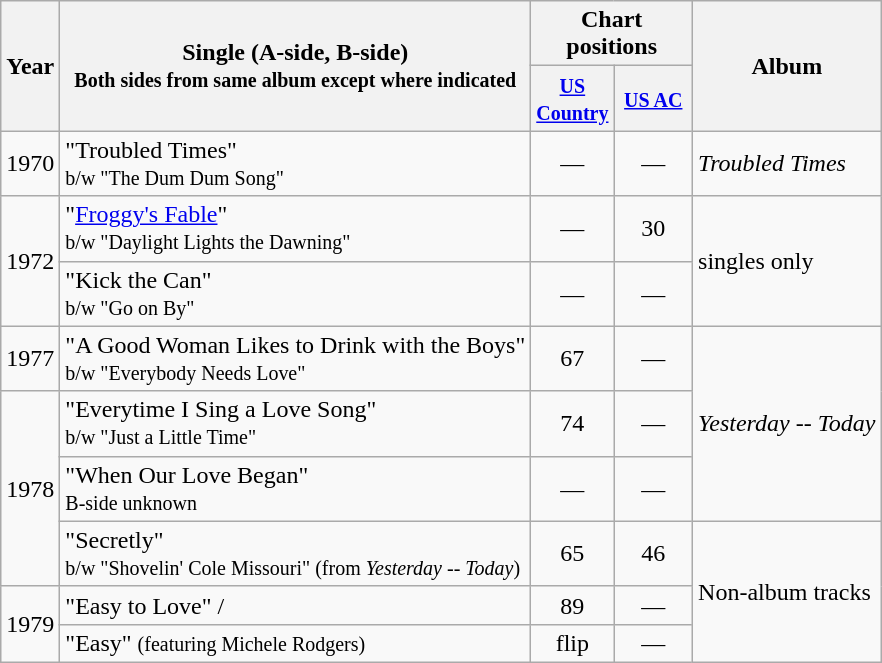<table class="wikitable">
<tr>
<th rowspan="2">Year</th>
<th rowspan="2">Single (A-side, B-side)<br><small>Both sides from same album except where indicated</small></th>
<th colspan="2">Chart positions</th>
<th rowspan="2">Album</th>
</tr>
<tr>
<th style="width:45px;"><small><a href='#'>US Country</a></small></th>
<th style="width:45px;"><small><a href='#'>US AC</a></small></th>
</tr>
<tr>
<td>1970</td>
<td>"Troubled Times"<br><small>b/w "The Dum Dum Song"</small></td>
<td align="center">—</td>
<td align="center">—</td>
<td><em>Troubled Times</em></td>
</tr>
<tr>
<td rowspan="2">1972</td>
<td>"<a href='#'>Froggy's Fable</a>"<br><small>b/w "Daylight Lights the Dawning"</small></td>
<td align="center">—</td>
<td align="center">30</td>
<td rowspan="2">singles only</td>
</tr>
<tr>
<td>"Kick the Can"<br><small>b/w "Go on By"</small></td>
<td align="center">—</td>
<td align="center">—</td>
</tr>
<tr>
<td>1977</td>
<td>"A Good Woman Likes to Drink with the Boys"<br><small>b/w "Everybody Needs Love"</small></td>
<td align="center">67</td>
<td align="center">—</td>
<td rowspan="3"><em>Yesterday -- Today</em></td>
</tr>
<tr>
<td rowspan="3">1978</td>
<td>"Everytime I Sing a Love Song"<br><small>b/w "Just a Little Time"</small></td>
<td align="center">74</td>
<td align="center">—</td>
</tr>
<tr>
<td>"When Our Love Began"<br><small>B-side unknown</small></td>
<td align="center">—</td>
<td align="center">—</td>
</tr>
<tr>
<td>"Secretly"<br><small>b/w "Shovelin' Cole Missouri" (from <em>Yesterday -- Today</em>)</small></td>
<td align="center">65</td>
<td align="center">46</td>
<td rowspan="3">Non-album tracks</td>
</tr>
<tr>
<td rowspan="2">1979</td>
<td>"Easy to Love" /</td>
<td align="center">89</td>
<td align="center">—</td>
</tr>
<tr>
<td>"Easy" <small>(featuring Michele Rodgers)</small></td>
<td align="center">flip</td>
<td align="center">—</td>
</tr>
</table>
